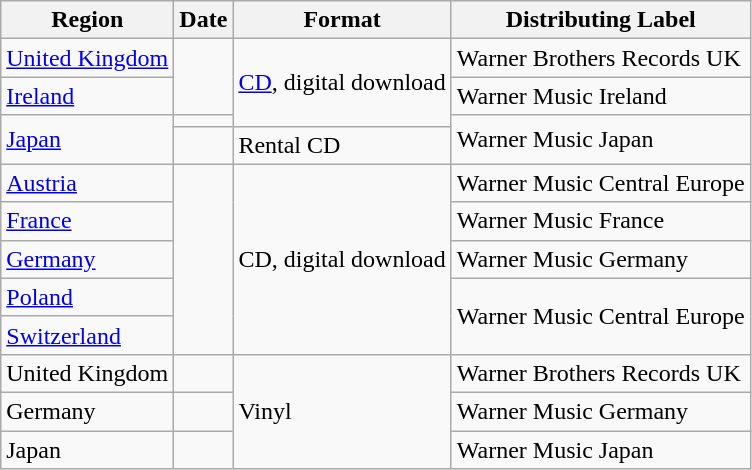<table class="wikitable">
<tr>
<th>Region</th>
<th>Date</th>
<th>Format</th>
<th>Distributing Label</th>
</tr>
<tr>
<td rowspan="1"><a href='#'>United Kingdom</a></td>
<td rowspan="2"></td>
<td rowspan="3"><a href='#'>CD</a>, digital download</td>
<td rowspan="1">Warner Brothers Records UK</td>
</tr>
<tr>
<td rowspan="1"><a href='#'>Ireland</a></td>
<td rowspan="1">Warner Music Ireland</td>
</tr>
<tr>
<td rowspan="2"><a href='#'>Japan</a></td>
<td></td>
<td rowspan="2">Warner Music Japan</td>
</tr>
<tr>
<td></td>
<td>Rental CD</td>
</tr>
<tr>
<td rowspan="1"><a href='#'>Austria</a></td>
<td rowspan="5"></td>
<td rowspan="5">CD, digital download</td>
<td rowspan="1">Warner Music Central Europe</td>
</tr>
<tr>
<td rowspan="1"><a href='#'>France</a></td>
<td rowspan="1">Warner Music France</td>
</tr>
<tr>
<td rowspan="1"><a href='#'>Germany</a></td>
<td rowspan="1">Warner Music Germany</td>
</tr>
<tr>
<td rowspan="1"><a href='#'>Poland</a></td>
<td rowspan="2">Warner Music Central Europe</td>
</tr>
<tr>
<td rowspan="1"><a href='#'>Switzerland</a></td>
</tr>
<tr>
<td rowspan="1">United Kingdom</td>
<td rowspan="1"></td>
<td rowspan="3">Vinyl</td>
<td rowspan="1">Warner Brothers Records UK</td>
</tr>
<tr>
<td rowspan="1">Germany</td>
<td rowspan="1"></td>
<td rowspan="1">Warner Music Germany</td>
</tr>
<tr>
<td rowspan="1">Japan</td>
<td rowspan="1"></td>
<td rowspan="1">Warner Music Japan</td>
</tr>
</table>
